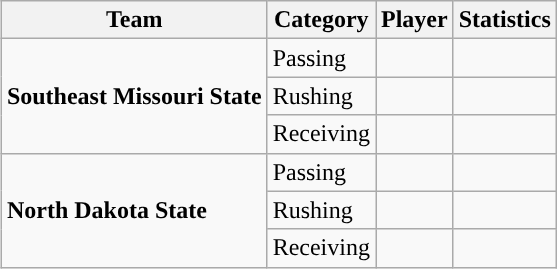<table class="wikitable" style="float: right;">
<tr>
<th>Team</th>
<th>Category</th>
<th>Player</th>
<th>Statistics</th>
</tr>
<tr>
<td rowspan=3><strong>Southeast Missouri State</strong></td>
<td>Passing</td>
<td></td>
<td></td>
</tr>
<tr>
<td>Rushing</td>
<td></td>
<td></td>
</tr>
<tr>
<td>Receiving</td>
<td></td>
<td></td>
</tr>
<tr>
<td rowspan=3><strong>North Dakota State</strong></td>
<td>Passing</td>
<td></td>
<td></td>
</tr>
<tr>
<td>Rushing</td>
<td></td>
<td></td>
</tr>
<tr>
<td>Receiving</td>
<td></td>
<td></td>
</tr>
</table>
